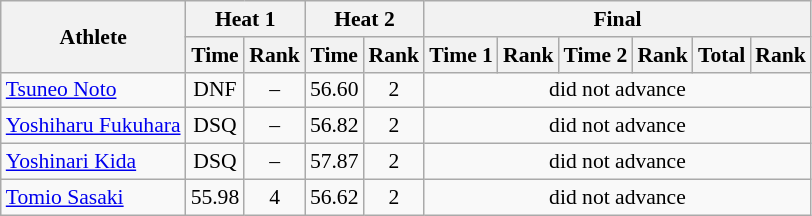<table class="wikitable" style="font-size:90%">
<tr>
<th rowspan="2">Athlete</th>
<th colspan="2">Heat 1</th>
<th colspan="2">Heat 2</th>
<th colspan="6">Final</th>
</tr>
<tr>
<th>Time</th>
<th>Rank</th>
<th>Time</th>
<th>Rank</th>
<th>Time 1</th>
<th>Rank</th>
<th>Time 2</th>
<th>Rank</th>
<th>Total</th>
<th>Rank</th>
</tr>
<tr>
<td><a href='#'>Tsuneo Noto</a></td>
<td align="center">DNF</td>
<td align="center">–</td>
<td align="center">56.60</td>
<td align="center">2</td>
<td colspan="6" align="center">did not advance</td>
</tr>
<tr>
<td><a href='#'>Yoshiharu Fukuhara</a></td>
<td align="center">DSQ</td>
<td align="center">–</td>
<td align="center">56.82</td>
<td align="center">2</td>
<td colspan="6" align="center">did not advance</td>
</tr>
<tr>
<td><a href='#'>Yoshinari Kida</a></td>
<td align="center">DSQ</td>
<td align="center">–</td>
<td align="center">57.87</td>
<td align="center">2</td>
<td colspan="6" align="center">did not advance</td>
</tr>
<tr>
<td><a href='#'>Tomio Sasaki</a></td>
<td align="center">55.98</td>
<td align="center">4</td>
<td align="center">56.62</td>
<td align="center">2</td>
<td colspan="6" align="center">did not advance</td>
</tr>
</table>
